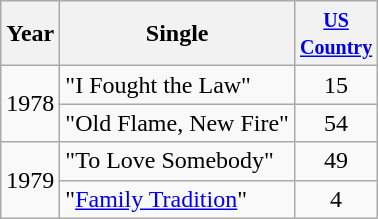<table class="wikitable" border="1">
<tr>
<th>Year</th>
<th>Single</th>
<th><small><a href='#'>US<br>Country</a></small></th>
</tr>
<tr>
<td rowspan="2">1978</td>
<td>"I Fought the Law"</td>
<td align="center">15</td>
</tr>
<tr>
<td>"Old Flame, New Fire"</td>
<td align="center">54</td>
</tr>
<tr>
<td rowspan=2>1979</td>
<td>"To Love Somebody"</td>
<td align="center">49</td>
</tr>
<tr>
<td>"<a href='#'>Family Tradition</a>"</td>
<td align="center">4</td>
</tr>
</table>
